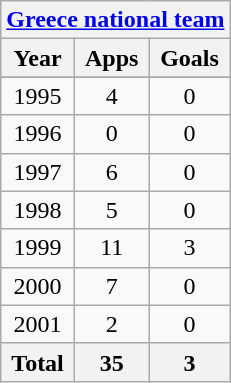<table class="wikitable" style="text-align:center">
<tr>
<th colspan=3><a href='#'>Greece national team</a></th>
</tr>
<tr>
<th>Year</th>
<th>Apps</th>
<th>Goals</th>
</tr>
<tr>
</tr>
<tr>
<td>1995</td>
<td>4</td>
<td>0</td>
</tr>
<tr>
<td>1996</td>
<td>0</td>
<td>0</td>
</tr>
<tr>
<td>1997</td>
<td>6</td>
<td>0</td>
</tr>
<tr>
<td>1998</td>
<td>5</td>
<td>0</td>
</tr>
<tr>
<td>1999</td>
<td>11</td>
<td>3</td>
</tr>
<tr>
<td>2000</td>
<td>7</td>
<td>0</td>
</tr>
<tr>
<td>2001</td>
<td>2</td>
<td>0</td>
</tr>
<tr>
<th>Total</th>
<th>35</th>
<th>3</th>
</tr>
</table>
